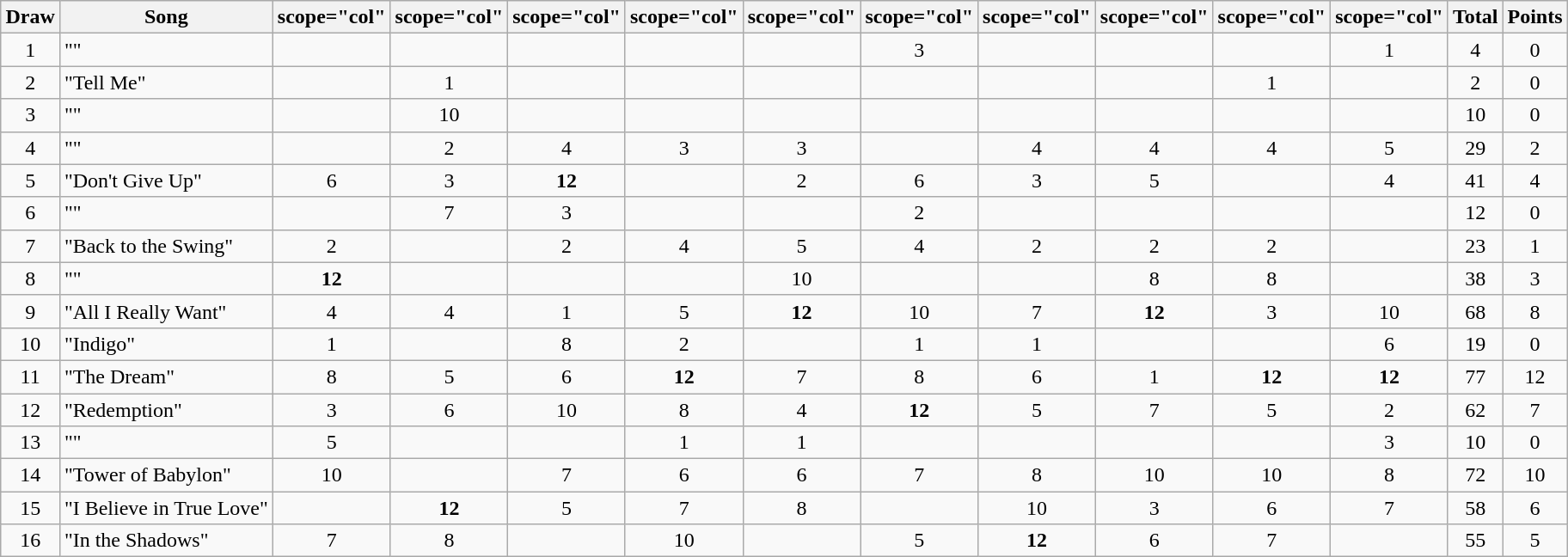<table class="wikitable collapsible" style="margin: 1em auto 1em auto; text-align:center;">
<tr>
<th>Draw</th>
<th>Song</th>
<th>scope="col" </th>
<th>scope="col" </th>
<th>scope="col" </th>
<th>scope="col" </th>
<th>scope="col" </th>
<th>scope="col" </th>
<th>scope="col" </th>
<th>scope="col" </th>
<th>scope="col" </th>
<th>scope="col" </th>
<th>Total</th>
<th>Points</th>
</tr>
<tr>
<td>1</td>
<td align="left">""</td>
<td></td>
<td></td>
<td></td>
<td></td>
<td></td>
<td>3</td>
<td></td>
<td></td>
<td></td>
<td>1</td>
<td>4</td>
<td>0</td>
</tr>
<tr>
<td>2</td>
<td align="left">"Tell Me"</td>
<td></td>
<td>1</td>
<td></td>
<td></td>
<td></td>
<td></td>
<td></td>
<td></td>
<td>1</td>
<td></td>
<td>2</td>
<td>0</td>
</tr>
<tr>
<td>3</td>
<td align="left">""</td>
<td></td>
<td>10</td>
<td></td>
<td></td>
<td></td>
<td></td>
<td></td>
<td></td>
<td></td>
<td></td>
<td>10</td>
<td>0</td>
</tr>
<tr>
<td>4</td>
<td align="left">""</td>
<td></td>
<td>2</td>
<td>4</td>
<td>3</td>
<td>3</td>
<td></td>
<td>4</td>
<td>4</td>
<td>4</td>
<td>5</td>
<td>29</td>
<td>2</td>
</tr>
<tr>
<td>5</td>
<td align="left">"Don't Give Up"</td>
<td>6</td>
<td>3</td>
<td><strong>12</strong></td>
<td></td>
<td>2</td>
<td>6</td>
<td>3</td>
<td>5</td>
<td></td>
<td>4</td>
<td>41</td>
<td>4</td>
</tr>
<tr>
<td>6</td>
<td align="left">""</td>
<td></td>
<td>7</td>
<td>3</td>
<td></td>
<td></td>
<td>2</td>
<td></td>
<td></td>
<td></td>
<td></td>
<td>12</td>
<td>0</td>
</tr>
<tr>
<td>7</td>
<td align="left">"Back to the Swing"</td>
<td>2</td>
<td></td>
<td>2</td>
<td>4</td>
<td>5</td>
<td>4</td>
<td>2</td>
<td>2</td>
<td>2</td>
<td></td>
<td>23</td>
<td>1</td>
</tr>
<tr>
<td>8</td>
<td align="left">""</td>
<td><strong>12</strong></td>
<td></td>
<td></td>
<td></td>
<td>10</td>
<td></td>
<td></td>
<td>8</td>
<td>8</td>
<td></td>
<td>38</td>
<td>3</td>
</tr>
<tr>
<td>9</td>
<td align="left">"All I Really Want"</td>
<td>4</td>
<td>4</td>
<td>1</td>
<td>5</td>
<td><strong>12</strong></td>
<td>10</td>
<td>7</td>
<td><strong>12</strong></td>
<td>3</td>
<td>10</td>
<td>68</td>
<td>8</td>
</tr>
<tr>
<td>10</td>
<td align="left">"Indigo"</td>
<td>1</td>
<td></td>
<td>8</td>
<td>2</td>
<td></td>
<td>1</td>
<td>1</td>
<td></td>
<td></td>
<td>6</td>
<td>19</td>
<td>0</td>
</tr>
<tr>
<td>11</td>
<td align="left">"The Dream"</td>
<td>8</td>
<td>5</td>
<td>6</td>
<td><strong>12</strong></td>
<td>7</td>
<td>8</td>
<td>6</td>
<td>1</td>
<td><strong>12</strong></td>
<td><strong>12</strong></td>
<td>77</td>
<td>12</td>
</tr>
<tr>
<td>12</td>
<td align="left">"Redemption"</td>
<td>3</td>
<td>6</td>
<td>10</td>
<td>8</td>
<td>4</td>
<td><strong>12</strong></td>
<td>5</td>
<td>7</td>
<td>5</td>
<td>2</td>
<td>62</td>
<td>7</td>
</tr>
<tr>
<td>13</td>
<td align="left">""</td>
<td>5</td>
<td></td>
<td></td>
<td>1</td>
<td>1</td>
<td></td>
<td></td>
<td></td>
<td></td>
<td>3</td>
<td>10</td>
<td>0</td>
</tr>
<tr>
<td>14</td>
<td align="left">"Tower of Babylon"</td>
<td>10</td>
<td></td>
<td>7</td>
<td>6</td>
<td>6</td>
<td>7</td>
<td>8</td>
<td>10</td>
<td>10</td>
<td>8</td>
<td>72</td>
<td>10</td>
</tr>
<tr>
<td>15</td>
<td align="left">"I Believe in True Love"</td>
<td></td>
<td><strong>12</strong></td>
<td>5</td>
<td>7</td>
<td>8</td>
<td></td>
<td>10</td>
<td>3</td>
<td>6</td>
<td>7</td>
<td>58</td>
<td>6</td>
</tr>
<tr>
<td>16</td>
<td align="left">"In the Shadows"</td>
<td>7</td>
<td>8</td>
<td></td>
<td>10</td>
<td></td>
<td>5</td>
<td><strong>12</strong></td>
<td>6</td>
<td>7</td>
<td></td>
<td>55</td>
<td>5</td>
</tr>
</table>
